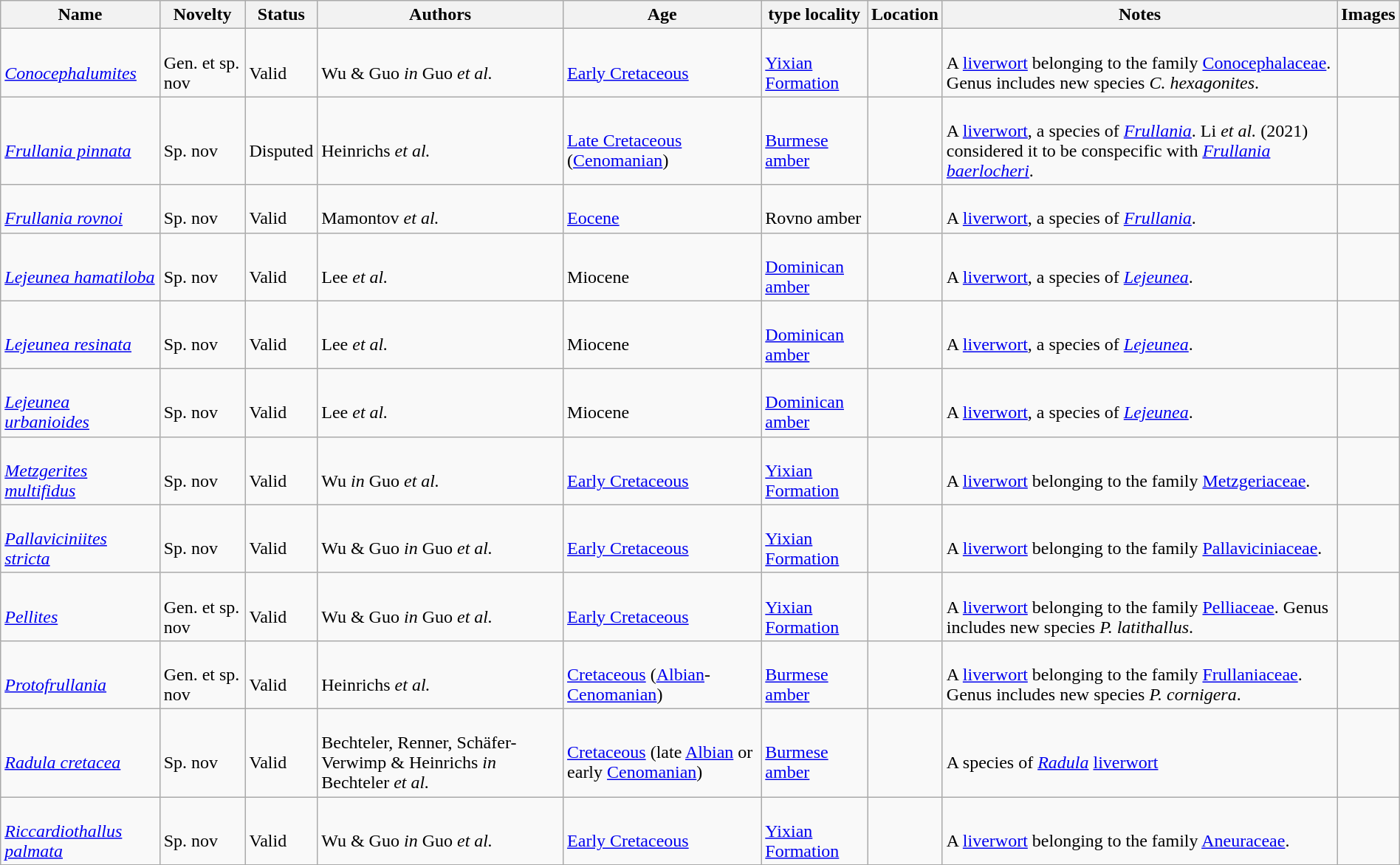<table class="wikitable sortable" align="center" width="100%">
<tr>
<th>Name</th>
<th>Novelty</th>
<th>Status</th>
<th>Authors</th>
<th>Age</th>
<th>type locality</th>
<th>Location</th>
<th>Notes</th>
<th>Images</th>
</tr>
<tr>
<td><br><em><a href='#'>Conocephalumites</a></em></td>
<td><br>Gen. et sp. nov</td>
<td><br>Valid</td>
<td><br>Wu & Guo <em>in</em> Guo <em>et al.</em></td>
<td><br><a href='#'>Early Cretaceous</a></td>
<td><br><a href='#'>Yixian Formation</a></td>
<td><br></td>
<td><br>A <a href='#'>liverwort</a> belonging to the family <a href='#'>Conocephalaceae</a>. Genus includes new species <em>C. hexagonites</em>.</td>
<td></td>
</tr>
<tr>
<td><br><em><a href='#'>Frullania pinnata</a></em></td>
<td><br>Sp. nov</td>
<td><br>Disputed</td>
<td><br>Heinrichs <em>et al.</em></td>
<td><br><a href='#'>Late Cretaceous</a> (<a href='#'>Cenomanian</a>)</td>
<td><br><a href='#'>Burmese amber</a></td>
<td><br></td>
<td><br>A <a href='#'>liverwort</a>, a species of <em><a href='#'>Frullania</a></em>. Li <em>et al.</em> (2021) considered it to be conspecific with <em><a href='#'>Frullania baerlocheri</a></em>.</td>
<td></td>
</tr>
<tr>
<td><br><em><a href='#'>Frullania rovnoi</a></em></td>
<td><br>Sp. nov</td>
<td><br>Valid</td>
<td><br>Mamontov <em>et al.</em></td>
<td><br><a href='#'>Eocene</a></td>
<td><br>Rovno amber</td>
<td><br></td>
<td><br>A <a href='#'>liverwort</a>, a species of <em><a href='#'>Frullania</a></em>.</td>
<td></td>
</tr>
<tr>
<td><br><em><a href='#'>Lejeunea hamatiloba</a></em></td>
<td><br>Sp. nov</td>
<td><br>Valid</td>
<td><br>Lee <em>et al.</em></td>
<td><br>Miocene</td>
<td><br><a href='#'>Dominican amber</a></td>
<td><br></td>
<td><br>A <a href='#'>liverwort</a>, a species of <em><a href='#'>Lejeunea</a></em>.</td>
<td></td>
</tr>
<tr>
<td><br><em><a href='#'>Lejeunea resinata</a></em></td>
<td><br>Sp. nov</td>
<td><br>Valid</td>
<td><br>Lee <em>et al.</em></td>
<td><br>Miocene</td>
<td><br><a href='#'>Dominican amber</a></td>
<td><br></td>
<td><br>A <a href='#'>liverwort</a>, a species of <em><a href='#'>Lejeunea</a></em>.</td>
<td></td>
</tr>
<tr>
<td><br><em><a href='#'>Lejeunea urbanioides</a></em></td>
<td><br>Sp. nov</td>
<td><br>Valid</td>
<td><br>Lee <em>et al.</em></td>
<td><br>Miocene</td>
<td><br><a href='#'>Dominican amber</a></td>
<td><br></td>
<td><br>A <a href='#'>liverwort</a>, a species of <em><a href='#'>Lejeunea</a></em>.</td>
<td></td>
</tr>
<tr>
<td><br><em><a href='#'>Metzgerites multifidus</a></em></td>
<td><br>Sp. nov</td>
<td><br>Valid</td>
<td><br>Wu <em>in</em> Guo <em>et al.</em></td>
<td><br><a href='#'>Early Cretaceous</a></td>
<td><br><a href='#'>Yixian Formation</a></td>
<td><br></td>
<td><br>A <a href='#'>liverwort</a> belonging to the family <a href='#'>Metzgeriaceae</a>.</td>
<td></td>
</tr>
<tr>
<td><br><em><a href='#'>Pallaviciniites stricta</a></em></td>
<td><br>Sp. nov</td>
<td><br>Valid</td>
<td><br>Wu & Guo <em>in</em> Guo <em>et al.</em></td>
<td><br><a href='#'>Early Cretaceous</a></td>
<td><br><a href='#'>Yixian Formation</a></td>
<td><br></td>
<td><br>A <a href='#'>liverwort</a> belonging to the family <a href='#'>Pallaviciniaceae</a>.</td>
<td></td>
</tr>
<tr>
<td><br><em><a href='#'>Pellites</a></em></td>
<td><br>Gen. et sp. nov</td>
<td><br>Valid</td>
<td><br>Wu & Guo <em>in</em> Guo <em>et al.</em></td>
<td><br><a href='#'>Early Cretaceous</a></td>
<td><br><a href='#'>Yixian Formation</a></td>
<td><br></td>
<td><br>A <a href='#'>liverwort</a> belonging to the family <a href='#'>Pelliaceae</a>. Genus includes new species <em>P. latithallus</em>.</td>
<td></td>
</tr>
<tr>
<td><br><em><a href='#'>Protofrullania</a></em></td>
<td><br>Gen. et sp. nov</td>
<td><br>Valid</td>
<td><br>Heinrichs <em>et al.</em></td>
<td><br><a href='#'>Cretaceous</a> (<a href='#'>Albian</a>-<a href='#'>Cenomanian</a>)</td>
<td><br><a href='#'>Burmese amber</a></td>
<td><br></td>
<td><br>A <a href='#'>liverwort</a> belonging to the family <a href='#'>Frullaniaceae</a>. Genus includes new species <em>P. cornigera</em>.</td>
<td></td>
</tr>
<tr>
<td><br><em><a href='#'>Radula cretacea</a></em></td>
<td><br>Sp. nov</td>
<td><br>Valid</td>
<td><br>Bechteler, Renner, Schäfer-Verwimp & Heinrichs <em>in</em> Bechteler <em>et al.</em></td>
<td><br><a href='#'>Cretaceous</a> (late <a href='#'>Albian</a> or early <a href='#'>Cenomanian</a>)</td>
<td><br><a href='#'>Burmese amber</a></td>
<td><br></td>
<td><br>A species of <em><a href='#'>Radula</a></em> <a href='#'>liverwort</a></td>
<td></td>
</tr>
<tr>
<td><br><em><a href='#'>Riccardiothallus palmata</a></em></td>
<td><br>Sp. nov</td>
<td><br>Valid</td>
<td><br>Wu & Guo <em>in</em> Guo <em>et al.</em></td>
<td><br><a href='#'>Early Cretaceous</a></td>
<td><br><a href='#'>Yixian Formation</a></td>
<td><br></td>
<td><br>A <a href='#'>liverwort</a> belonging to the family <a href='#'>Aneuraceae</a>.</td>
<td></td>
</tr>
<tr>
</tr>
</table>
